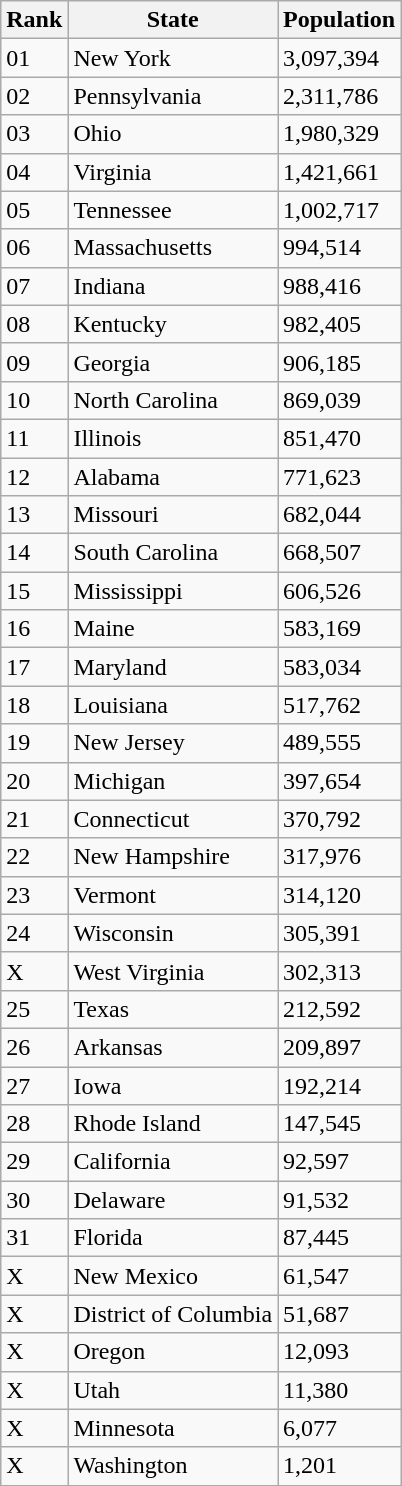<table class="wikitable sortable">
<tr>
<th>Rank</th>
<th>State</th>
<th>Population</th>
</tr>
<tr>
<td>01</td>
<td>New York</td>
<td>3,097,394</td>
</tr>
<tr>
<td>02</td>
<td>Pennsylvania</td>
<td>2,311,786</td>
</tr>
<tr>
<td>03</td>
<td>Ohio</td>
<td>1,980,329</td>
</tr>
<tr>
<td>04</td>
<td>Virginia </td>
<td>1,421,661</td>
</tr>
<tr>
<td>05</td>
<td>Tennessee</td>
<td>1,002,717</td>
</tr>
<tr>
<td>06</td>
<td>Massachusetts</td>
<td>994,514</td>
</tr>
<tr>
<td>07</td>
<td>Indiana</td>
<td>988,416</td>
</tr>
<tr>
<td>08</td>
<td>Kentucky</td>
<td>982,405</td>
</tr>
<tr>
<td>09</td>
<td>Georgia</td>
<td>906,185</td>
</tr>
<tr>
<td>10</td>
<td>North Carolina</td>
<td>869,039</td>
</tr>
<tr>
<td>11</td>
<td>Illinois</td>
<td>851,470</td>
</tr>
<tr>
<td>12</td>
<td>Alabama</td>
<td>771,623</td>
</tr>
<tr>
<td>13</td>
<td>Missouri</td>
<td>682,044</td>
</tr>
<tr>
<td>14</td>
<td>South Carolina</td>
<td>668,507</td>
</tr>
<tr>
<td>15</td>
<td>Mississippi</td>
<td>606,526</td>
</tr>
<tr>
<td>16</td>
<td>Maine</td>
<td>583,169</td>
</tr>
<tr>
<td>17</td>
<td>Maryland</td>
<td>583,034</td>
</tr>
<tr>
<td>18</td>
<td>Louisiana</td>
<td>517,762</td>
</tr>
<tr>
<td>19</td>
<td>New Jersey</td>
<td>489,555</td>
</tr>
<tr>
<td>20</td>
<td>Michigan</td>
<td>397,654</td>
</tr>
<tr>
<td>21</td>
<td>Connecticut</td>
<td>370,792</td>
</tr>
<tr>
<td>22</td>
<td>New Hampshire</td>
<td>317,976</td>
</tr>
<tr>
<td>23</td>
<td>Vermont</td>
<td>314,120</td>
</tr>
<tr>
<td>24</td>
<td>Wisconsin</td>
<td>305,391</td>
</tr>
<tr>
<td>X</td>
<td>West Virginia </td>
<td>302,313</td>
</tr>
<tr>
<td>25</td>
<td>Texas</td>
<td>212,592</td>
</tr>
<tr>
<td>26</td>
<td>Arkansas</td>
<td>209,897</td>
</tr>
<tr>
<td>27</td>
<td>Iowa</td>
<td>192,214</td>
</tr>
<tr>
<td>28</td>
<td>Rhode Island</td>
<td>147,545</td>
</tr>
<tr>
<td>29</td>
<td>California</td>
<td>92,597</td>
</tr>
<tr>
<td>30</td>
<td>Delaware</td>
<td>91,532</td>
</tr>
<tr>
<td>31</td>
<td>Florida</td>
<td>87,445</td>
</tr>
<tr>
<td>X</td>
<td>New Mexico</td>
<td>61,547</td>
</tr>
<tr>
<td>X</td>
<td>District of Columbia </td>
<td>51,687</td>
</tr>
<tr>
<td>X</td>
<td>Oregon</td>
<td>12,093</td>
</tr>
<tr>
<td>X</td>
<td>Utah</td>
<td>11,380</td>
</tr>
<tr>
<td>X</td>
<td>Minnesota</td>
<td>6,077</td>
</tr>
<tr>
<td>X</td>
<td>Washington</td>
<td>1,201</td>
</tr>
</table>
